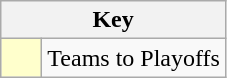<table class="wikitable" style="text-align: center;">
<tr>
<th colspan=2>Key</th>
</tr>
<tr>
<td style="background:#ffc; width:20px;"></td>
<td align=left>Teams to Playoffs</td>
</tr>
</table>
